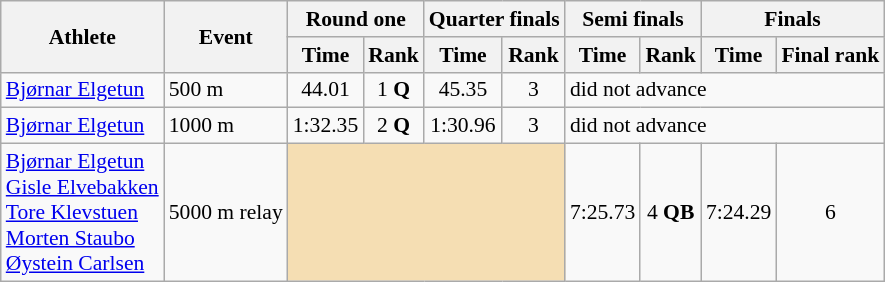<table class="wikitable" style="font-size:90%">
<tr>
<th rowspan="2">Athlete</th>
<th rowspan="2">Event</th>
<th colspan="2">Round one</th>
<th colspan="2">Quarter finals</th>
<th colspan="2">Semi finals</th>
<th colspan="2">Finals</th>
</tr>
<tr>
<th>Time</th>
<th>Rank</th>
<th>Time</th>
<th>Rank</th>
<th>Time</th>
<th>Rank</th>
<th>Time</th>
<th>Final rank</th>
</tr>
<tr>
<td><a href='#'>Bjørnar Elgetun</a></td>
<td>500 m</td>
<td align="center">44.01</td>
<td align="center">1 <strong>Q</strong></td>
<td align="center">45.35</td>
<td align="center">3</td>
<td colspan="4">did not advance</td>
</tr>
<tr>
<td><a href='#'>Bjørnar Elgetun</a></td>
<td>1000 m</td>
<td align="center">1:32.35</td>
<td align="center">2 <strong>Q</strong></td>
<td align="center">1:30.96</td>
<td align="center">3</td>
<td colspan="4">did not advance</td>
</tr>
<tr>
<td><a href='#'>Bjørnar Elgetun</a><br><a href='#'>Gisle Elvebakken</a><br><a href='#'>Tore Klevstuen</a><br><a href='#'>Morten Staubo</a><br><a href='#'>Øystein Carlsen</a></td>
<td>5000 m relay</td>
<td colspan=4 bgcolor=wheat></td>
<td align=center>7:25.73</td>
<td align=center>4 <strong>QB</strong></td>
<td align=center>7:24.29</td>
<td align=center>6</td>
</tr>
</table>
